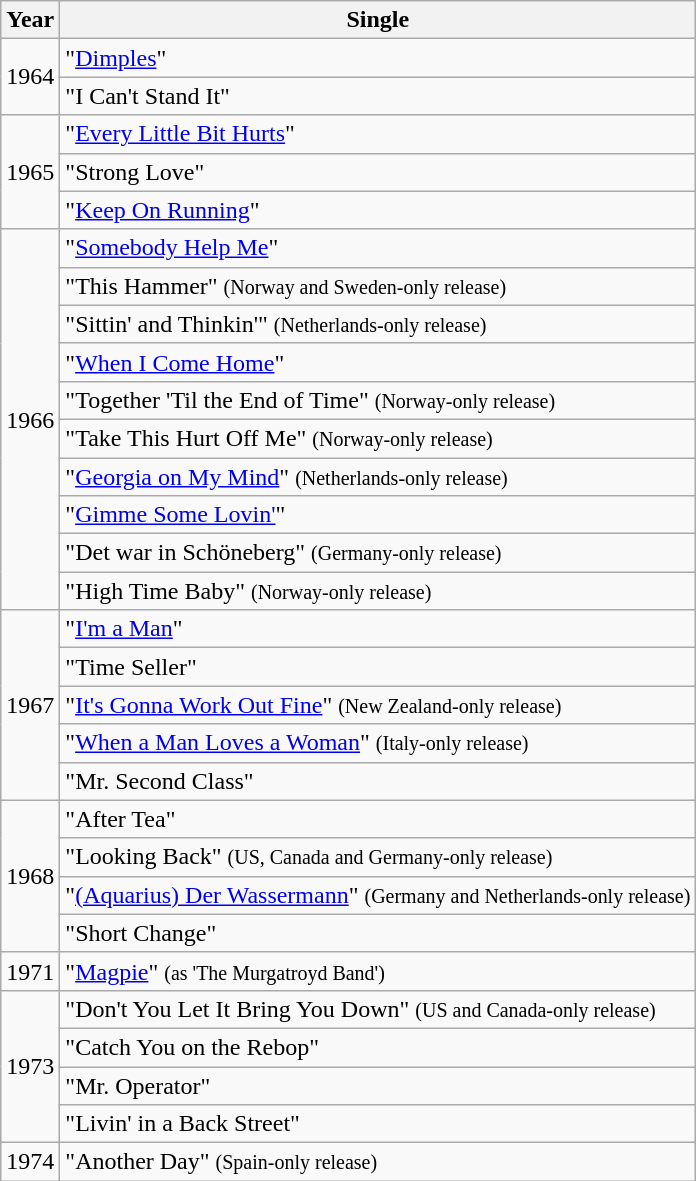<table class="wikitable">
<tr>
<th>Year</th>
<th>Single</th>
</tr>
<tr>
<td rowspan="2">1964</td>
<td>"<a href='#'>Dimples</a>"</td>
</tr>
<tr>
<td>"I Can't Stand It"</td>
</tr>
<tr>
<td rowspan="3">1965</td>
<td>"<a href='#'>Every Little Bit Hurts</a>"</td>
</tr>
<tr>
<td>"Strong Love"</td>
</tr>
<tr>
<td>"<a href='#'>Keep On Running</a>"</td>
</tr>
<tr>
<td rowspan="10">1966</td>
<td>"<a href='#'>Somebody Help Me</a>"</td>
</tr>
<tr>
<td>"This Hammer" <small>(Norway and Sweden-only release)</small></td>
</tr>
<tr>
<td>"Sittin' and Thinkin'" <small>(Netherlands-only release)</small></td>
</tr>
<tr>
<td>"<a href='#'>When I Come Home</a>"</td>
</tr>
<tr>
<td>"Together 'Til the End of Time" <small>(Norway-only release)</small></td>
</tr>
<tr>
<td>"Take This Hurt Off Me" <small>(Norway-only release)</small></td>
</tr>
<tr>
<td>"<a href='#'>Georgia on My Mind</a>" <small>(Netherlands-only release)</small></td>
</tr>
<tr>
<td>"<a href='#'>Gimme Some Lovin'</a>"</td>
</tr>
<tr>
<td>"Det war in Schöneberg" <small>(Germany-only release)</small></td>
</tr>
<tr>
<td>"High Time Baby" <small>(Norway-only release)</small></td>
</tr>
<tr>
<td rowspan="5">1967</td>
<td>"<a href='#'>I'm a Man</a>"</td>
</tr>
<tr>
<td>"Time Seller"</td>
</tr>
<tr>
<td>"<a href='#'>It's Gonna Work Out Fine</a>" <small>(New Zealand-only release)</small></td>
</tr>
<tr>
<td>"<a href='#'>When a Man Loves a Woman</a>" <small>(Italy-only release)</small></td>
</tr>
<tr>
<td>"Mr. Second Class"</td>
</tr>
<tr>
<td rowspan="4">1968</td>
<td>"After Tea"</td>
</tr>
<tr>
<td>"Looking Back" <small>(US, Canada and Germany-only release)</small></td>
</tr>
<tr>
<td>"<a href='#'>(Aquarius) Der Wassermann</a>" <small>(Germany and Netherlands-only release)</small></td>
</tr>
<tr>
<td>"Short Change"</td>
</tr>
<tr>
<td>1971</td>
<td>"<a href='#'>Magpie</a>" <small>(as 'The Murgatroyd Band')</small></td>
</tr>
<tr>
<td rowspan="4">1973</td>
<td>"Don't You Let It Bring You Down" <small>(US and Canada-only release)</small></td>
</tr>
<tr>
<td>"Catch You on the Rebop"</td>
</tr>
<tr>
<td>"Mr. Operator"</td>
</tr>
<tr>
<td>"Livin' in a Back Street"</td>
</tr>
<tr>
<td>1974</td>
<td>"Another Day" <small>(Spain-only release)</small></td>
</tr>
</table>
